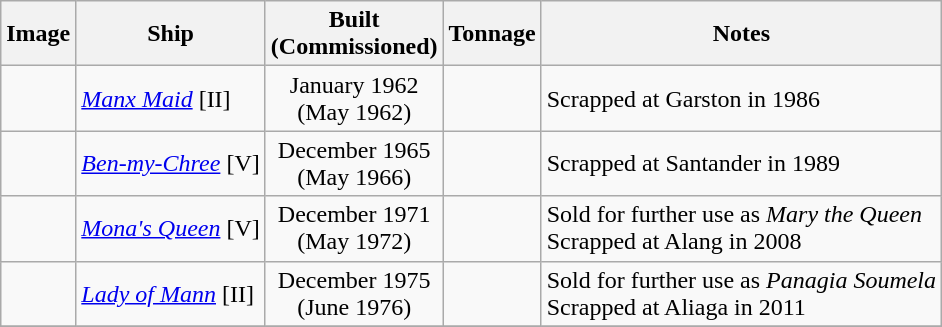<table class="wikitable">
<tr>
<th>Image</th>
<th>Ship</th>
<th>Built<br>(Commissioned)</th>
<th>Tonnage</th>
<th>Notes</th>
</tr>
<tr>
<td></td>
<td><a href='#'><em>Manx Maid</em></a> [II]</td>
<td style="text-align:center;">January 1962<br>(May 1962)</td>
<td style="text-align:center;"></td>
<td>Scrapped at Garston in 1986</td>
</tr>
<tr>
<td></td>
<td><a href='#'><em>Ben-my-Chree</em></a> [V]</td>
<td style="text-align:center;">December 1965<br>(May 1966)</td>
<td style="text-align:center;"></td>
<td>Scrapped at Santander in 1989</td>
</tr>
<tr>
<td></td>
<td><a href='#'><em>Mona's Queen</em></a> [V]</td>
<td style="text-align:center;">December 1971<br>(May 1972)</td>
<td style="text-align:center;"></td>
<td>Sold for further use as <em>Mary the Queen</em><br>Scrapped at Alang in 2008</td>
</tr>
<tr>
<td></td>
<td><a href='#'><em>Lady of Mann</em></a> [II]</td>
<td style="text-align:center;">December 1975<br>(June 1976)</td>
<td style="text-align:center;"></td>
<td>Sold for further use as <em>Panagia Soumela</em><br>Scrapped at Aliaga in 2011</td>
</tr>
<tr>
</tr>
</table>
